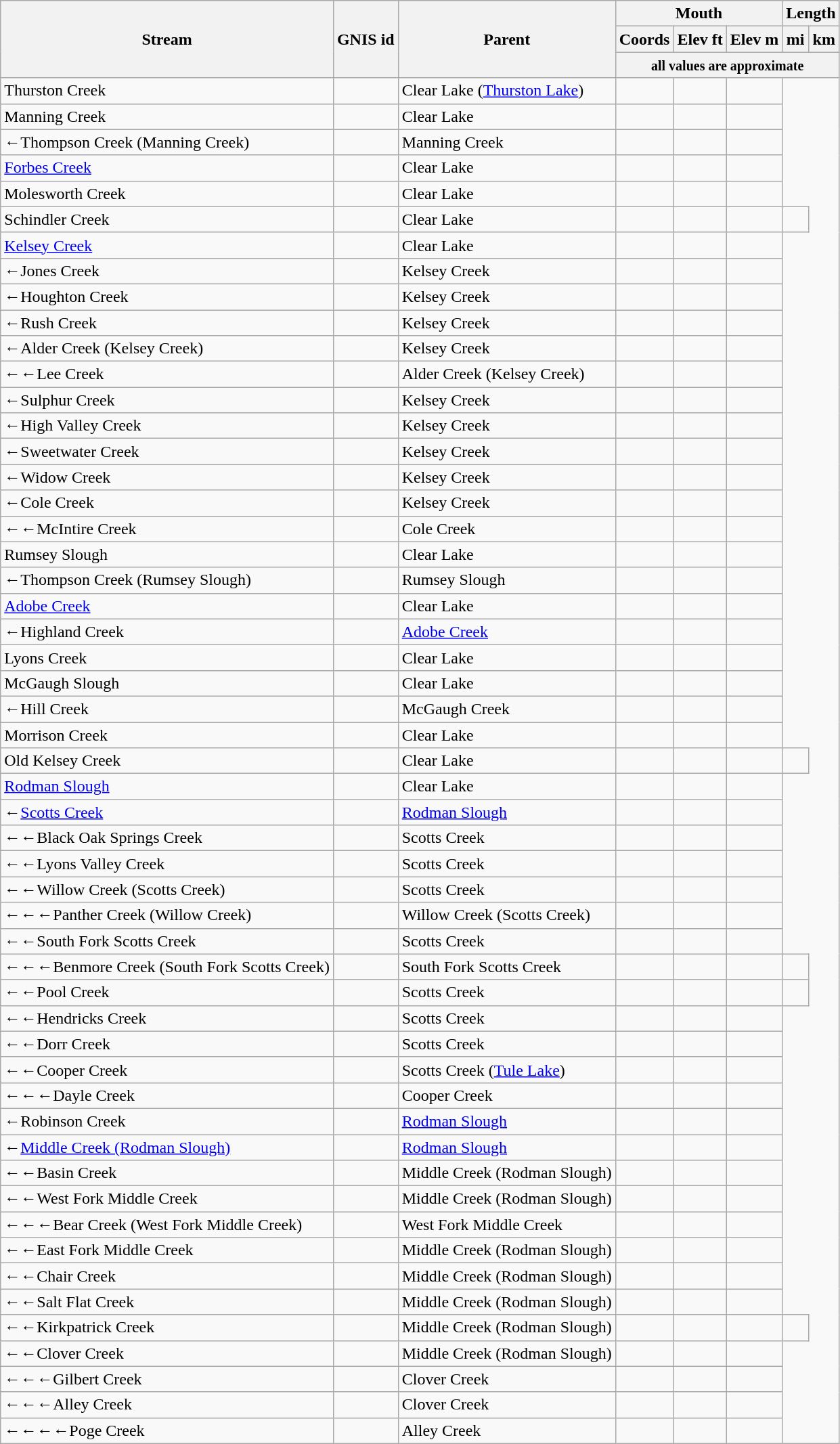<table class="wikitable sortable">
<tr>
<th rowspan=3>Stream</th>
<th rowspan=3>GNIS id</th>
<th rowspan=3>Parent</th>
<th colspan=3>Mouth</th>
<th colspan=2>Length</th>
</tr>
<tr>
<th>Coords</th>
<th>Elev ft</th>
<th>Elev m</th>
<th>mi</th>
<th>km</th>
</tr>
<tr>
<th colspan=5><small>all values are approximate</small></th>
</tr>
<tr>
<td> Thurston Creek</td>
<td></td>
<td>Clear Lake (<a href='#'>Thurston Lake</a>)</td>
<td></td>
<td></td>
<td></td>
</tr>
<tr>
<td> Manning Creek</td>
<td></td>
<td>Clear Lake</td>
<td></td>
<td></td>
<td></td>
</tr>
<tr>
<td> ←Thompson Creek (Manning Creek)</td>
<td></td>
<td>Manning Creek</td>
<td></td>
<td></td>
<td></td>
</tr>
<tr>
<td> <a href='#'>Forbes Creek</a></td>
<td></td>
<td>Clear Lake</td>
<td></td>
<td></td>
<td></td>
</tr>
<tr>
<td> Molesworth Creek</td>
<td></td>
<td>Clear Lake</td>
<td></td>
<td></td>
<td></td>
</tr>
<tr>
<td> Schindler Creek</td>
<td></td>
<td>Clear Lake</td>
<td></td>
<td></td>
<td></td>
<td></td>
</tr>
<tr>
<td> <a href='#'>Kelsey Creek</a></td>
<td></td>
<td>Clear Lake</td>
<td></td>
<td></td>
<td></td>
</tr>
<tr>
<td> ←Jones Creek</td>
<td></td>
<td>Kelsey Creek</td>
<td></td>
<td></td>
<td></td>
</tr>
<tr>
<td> ←Houghton Creek</td>
<td></td>
<td>Kelsey Creek</td>
<td></td>
<td></td>
<td></td>
</tr>
<tr>
<td> ←Rush Creek</td>
<td></td>
<td>Kelsey Creek</td>
<td></td>
<td></td>
<td></td>
</tr>
<tr>
<td> ←Alder Creek (Kelsey Creek)</td>
<td></td>
<td>Kelsey Creek</td>
<td></td>
<td></td>
<td></td>
</tr>
<tr>
<td> ←←Lee Creek</td>
<td></td>
<td>Alder Creek (Kelsey Creek)</td>
<td></td>
<td></td>
<td></td>
</tr>
<tr>
<td> ←Sulphur Creek</td>
<td></td>
<td>Kelsey Creek</td>
<td></td>
<td></td>
<td></td>
</tr>
<tr>
<td> ←High Valley Creek</td>
<td></td>
<td>Kelsey Creek</td>
<td></td>
<td></td>
<td></td>
</tr>
<tr>
<td> ←Sweetwater Creek</td>
<td></td>
<td>Kelsey Creek</td>
<td></td>
<td></td>
<td></td>
</tr>
<tr>
<td> ←Widow Creek</td>
<td></td>
<td>Kelsey Creek</td>
<td></td>
<td></td>
<td></td>
</tr>
<tr>
<td> ←Cole Creek</td>
<td></td>
<td>Kelsey Creek</td>
<td></td>
<td></td>
<td></td>
</tr>
<tr>
<td> ←←McIntire Creek</td>
<td></td>
<td>Cole Creek</td>
<td></td>
<td></td>
<td></td>
</tr>
<tr>
<td> Rumsey Slough</td>
<td></td>
<td>Clear Lake</td>
<td></td>
<td></td>
<td></td>
</tr>
<tr>
<td> ←Thompson Creek (Rumsey Slough)</td>
<td></td>
<td>Rumsey Slough</td>
<td></td>
<td></td>
<td></td>
</tr>
<tr>
<td> <a href='#'>Adobe Creek</a></td>
<td></td>
<td>Clear Lake</td>
<td></td>
<td></td>
<td></td>
</tr>
<tr>
<td> ←Highland Creek</td>
<td></td>
<td><a href='#'>Adobe Creek</a></td>
<td></td>
<td></td>
<td></td>
</tr>
<tr>
<td> Lyons Creek</td>
<td></td>
<td>Clear Lake</td>
<td></td>
<td></td>
<td></td>
</tr>
<tr>
<td> McGaugh Slough</td>
<td></td>
<td>Clear Lake</td>
<td></td>
<td></td>
<td></td>
</tr>
<tr>
<td> ←Hill Creek</td>
<td></td>
<td>McGaugh Creek</td>
<td></td>
<td></td>
<td></td>
</tr>
<tr>
<td> Morrison Creek</td>
<td></td>
<td>Clear Lake</td>
<td></td>
<td></td>
<td></td>
</tr>
<tr>
<td> Old Kelsey Creek</td>
<td></td>
<td>Clear Lake</td>
<td></td>
<td></td>
<td></td>
<td></td>
</tr>
<tr>
<td> <a href='#'>Rodman Slough</a></td>
<td></td>
<td>Clear Lake</td>
<td></td>
<td></td>
<td></td>
</tr>
<tr>
<td> ←<a href='#'>Scotts Creek</a></td>
<td></td>
<td><a href='#'>Rodman Slough</a></td>
<td></td>
<td></td>
<td></td>
</tr>
<tr>
<td> ←←Black Oak Springs Creek</td>
<td></td>
<td>Scotts Creek</td>
<td></td>
<td></td>
<td></td>
</tr>
<tr>
<td> ←←Lyons Valley Creek</td>
<td></td>
<td>Scotts Creek</td>
<td></td>
<td></td>
<td></td>
</tr>
<tr>
<td> ←←Willow Creek (Scotts Creek)</td>
<td></td>
<td>Scotts Creek</td>
<td></td>
<td></td>
<td></td>
</tr>
<tr>
<td> ←←←Panther Creek (Willow Creek)</td>
<td></td>
<td>Willow Creek (Scotts Creek)</td>
<td></td>
<td></td>
<td></td>
</tr>
<tr>
<td> ←←South Fork Scotts Creek</td>
<td></td>
<td>Scotts Creek</td>
<td></td>
<td></td>
<td></td>
</tr>
<tr>
<td> ←←←Benmore Creek (South Fork Scotts Creek)</td>
<td></td>
<td>South Fork Scotts Creek</td>
<td></td>
<td></td>
<td></td>
<td></td>
</tr>
<tr>
<td> ←←Pool Creek</td>
<td></td>
<td>Scotts Creek</td>
<td></td>
<td></td>
<td></td>
<td></td>
</tr>
<tr>
<td> ←←Hendricks Creek</td>
<td></td>
<td>Scotts Creek</td>
<td></td>
<td></td>
<td></td>
</tr>
<tr>
<td> ←←Dorr Creek</td>
<td></td>
<td>Scotts Creek</td>
<td></td>
<td></td>
<td></td>
</tr>
<tr>
<td> ←←Cooper Creek</td>
<td></td>
<td>Scotts Creek (<a href='#'>Tule Lake</a>)</td>
<td></td>
<td></td>
<td></td>
</tr>
<tr>
<td> ←←←Dayle Creek</td>
<td></td>
<td>Cooper Creek</td>
<td></td>
<td></td>
<td></td>
</tr>
<tr>
<td> ←Robinson Creek</td>
<td></td>
<td><a href='#'>Rodman Slough</a></td>
<td></td>
<td></td>
<td></td>
</tr>
<tr>
<td> ←<a href='#'>Middle Creek (Rodman Slough)</a></td>
<td></td>
<td><a href='#'>Rodman Slough</a></td>
<td></td>
<td></td>
<td></td>
</tr>
<tr>
<td> ←←Basin Creek</td>
<td></td>
<td>Middle Creek (Rodman Slough)</td>
<td></td>
<td></td>
<td></td>
</tr>
<tr>
<td> ←←West Fork Middle Creek</td>
<td></td>
<td>Middle Creek (Rodman Slough)</td>
<td></td>
<td></td>
<td></td>
</tr>
<tr>
<td> ←←←Bear Creek (West Fork Middle Creek)</td>
<td></td>
<td>West Fork Middle Creek</td>
<td></td>
<td></td>
<td></td>
</tr>
<tr>
<td> ←←East Fork Middle Creek</td>
<td></td>
<td>Middle Creek (Rodman Slough)</td>
<td></td>
<td></td>
<td></td>
</tr>
<tr>
<td> ←←Chair Creek</td>
<td></td>
<td>Middle Creek (Rodman Slough)</td>
<td></td>
<td></td>
<td></td>
</tr>
<tr>
<td> ←←Salt Flat Creek</td>
<td></td>
<td>Middle Creek (Rodman Slough)</td>
<td></td>
<td></td>
<td></td>
</tr>
<tr>
<td> ←←Kirkpatrick Creek</td>
<td></td>
<td>Middle Creek (Rodman Slough)</td>
<td></td>
<td></td>
<td></td>
<td></td>
</tr>
<tr>
<td> ←←Clover Creek</td>
<td></td>
<td>Middle Creek (Rodman Slough)</td>
<td></td>
<td></td>
<td></td>
</tr>
<tr>
<td> ←←←Gilbert Creek</td>
<td></td>
<td>Clover Creek</td>
<td></td>
<td></td>
<td></td>
</tr>
<tr>
<td> ←←←Alley Creek</td>
<td></td>
<td>Clover Creek</td>
<td></td>
<td></td>
<td></td>
</tr>
<tr>
<td> ←←←←Poge Creek</td>
<td></td>
<td>Alley Creek</td>
<td></td>
<td></td>
<td></td>
</tr>
</table>
